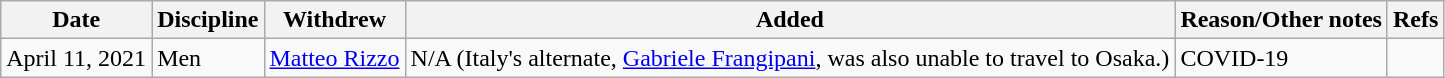<table class="wikitable sortable">
<tr>
<th>Date</th>
<th>Discipline</th>
<th>Withdrew</th>
<th>Added</th>
<th>Reason/Other notes</th>
<th>Refs</th>
</tr>
<tr>
<td>April 11, 2021</td>
<td>Men</td>
<td> <a href='#'>Matteo Rizzo</a></td>
<td>N/A (Italy's alternate, <a href='#'>Gabriele Frangipani</a>, was also unable to travel to Osaka.)</td>
<td>COVID-19</td>
<td></td>
</tr>
</table>
